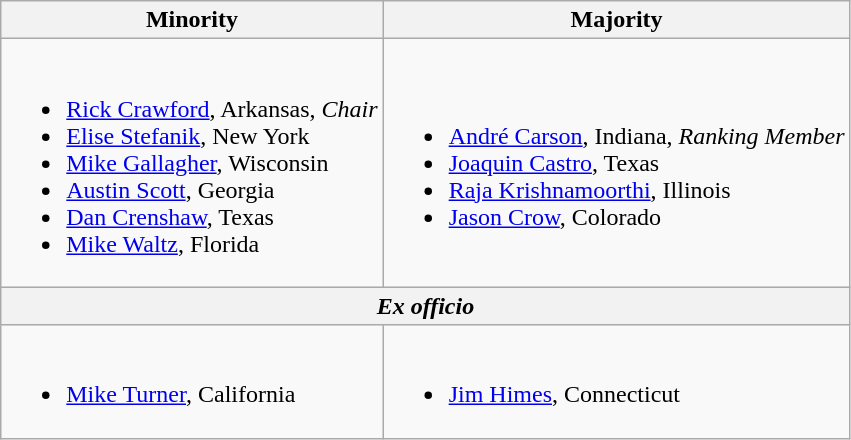<table class=wikitable>
<tr>
<th>Minority</th>
<th>Majority</th>
</tr>
<tr>
<td><br><ul><li><a href='#'>Rick Crawford</a>, Arkansas, <em>Chair</em></li><li><a href='#'>Elise Stefanik</a>, New York</li><li><a href='#'>Mike Gallagher</a>, Wisconsin</li><li><a href='#'>Austin Scott</a>, Georgia</li><li><a href='#'>Dan Crenshaw</a>, Texas</li><li><a href='#'>Mike Waltz</a>, Florida</li></ul></td>
<td><br><ul><li><a href='#'>André Carson</a>, Indiana, <em>Ranking Member</em></li><li><a href='#'>Joaquin Castro</a>, Texas</li><li><a href='#'>Raja Krishnamoorthi</a>, Illinois</li><li><a href='#'>Jason Crow</a>, Colorado</li></ul></td>
</tr>
<tr>
<th colspan=2><em>Ex officio</em></th>
</tr>
<tr>
<td><br><ul><li><a href='#'>Mike Turner</a>, California</li></ul></td>
<td><br><ul><li><a href='#'>Jim Himes</a>, Connecticut</li></ul></td>
</tr>
</table>
